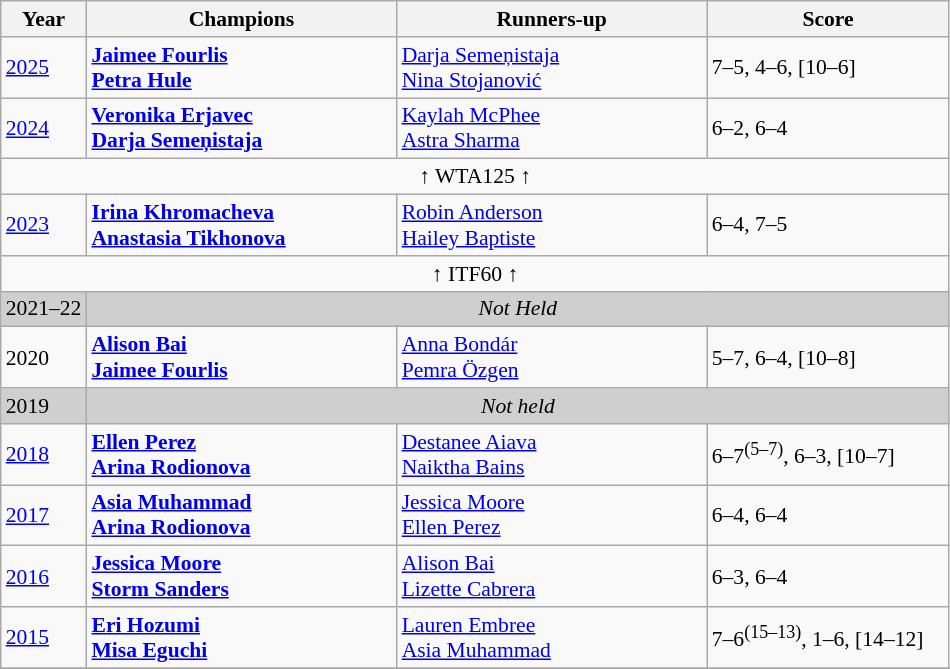<table class="wikitable" style="font-size:90%">
<tr>
<th>Year</th>
<th width="200">Champions</th>
<th width="200">Runners-up</th>
<th width="155">Score</th>
</tr>
<tr>
<td><a href='#'>2025</a></td>
<td> <strong><a href='#'>Jaimee Fourlis</a></strong> <br>  <strong><a href='#'>Petra Hule</a></strong></td>
<td> <a href='#'>Darja Semeņistaja</a> <br>  <a href='#'>Nina Stojanović</a></td>
<td>7–5, 4–6, [10–6]</td>
</tr>
<tr>
<td><a href='#'>2024</a></td>
<td> <strong><a href='#'>Veronika Erjavec</a></strong> <br>  <strong><a href='#'>Darja Semeņistaja</a></strong></td>
<td> <a href='#'>Kaylah McPhee</a> <br>  <a href='#'>Astra Sharma</a></td>
<td>6–2, 6–4</td>
</tr>
<tr>
<td align=center colspan="4">↑ WTA125 ↑</td>
</tr>
<tr>
<td><a href='#'>2023</a></td>
<td><strong> <a href='#'>Irina Khromacheva</a> <br>  <a href='#'>Anastasia Tikhonova</a></strong></td>
<td> <a href='#'>Robin Anderson</a><br>  <a href='#'>Hailey Baptiste</a></td>
<td>6–4, 7–5</td>
</tr>
<tr>
<td align=center colspan="4">↑ ITF60 ↑</td>
</tr>
<tr style="background:#cfcfcf">
<td>2021–22</td>
<td align=center colspan="3"><em>Not Held</em></td>
</tr>
<tr>
<td>2020</td>
<td> <strong><a href='#'>Alison Bai</a></strong> <br>  <strong><a href='#'>Jaimee Fourlis</a></strong></td>
<td> <a href='#'>Anna Bondár</a> <br>  <a href='#'>Pemra Özgen</a></td>
<td>5–7, 6–4, [10–8]</td>
</tr>
<tr>
<td style="background:#cfcfcf">2019</td>
<td colspan="3" align="center" style="background:#cfcfcf"><em>Not held</em></td>
</tr>
<tr>
<td><a href='#'>2018</a></td>
<td> <strong><a href='#'>Ellen Perez</a></strong> <br>  <strong><a href='#'>Arina Rodionova</a></strong></td>
<td> <a href='#'>Destanee Aiava</a> <br>  <a href='#'>Naiktha Bains</a></td>
<td>6–7<sup>(5–7)</sup>, 6–3, [10–7]</td>
</tr>
<tr>
<td><a href='#'>2017</a></td>
<td> <strong><a href='#'>Asia Muhammad</a></strong> <br>  <strong><a href='#'>Arina Rodionova</a></strong></td>
<td> <a href='#'>Jessica Moore</a> <br>  <a href='#'>Ellen Perez</a></td>
<td>6–4, 6–4</td>
</tr>
<tr>
<td><a href='#'>2016</a></td>
<td> <strong><a href='#'>Jessica Moore</a></strong> <br>  <strong><a href='#'>Storm Sanders</a></strong></td>
<td> <a href='#'>Alison Bai</a> <br>  <a href='#'>Lizette Cabrera</a></td>
<td>6–3, 6–4</td>
</tr>
<tr>
<td><a href='#'>2015</a></td>
<td> <strong><a href='#'>Eri Hozumi</a></strong> <br>  <strong><a href='#'>Misa Eguchi</a></strong></td>
<td> <a href='#'>Lauren Embree</a> <br>  <a href='#'>Asia Muhammad</a></td>
<td>7–6<sup>(15–13)</sup>, 1–6, [14–12]</td>
</tr>
<tr>
</tr>
</table>
